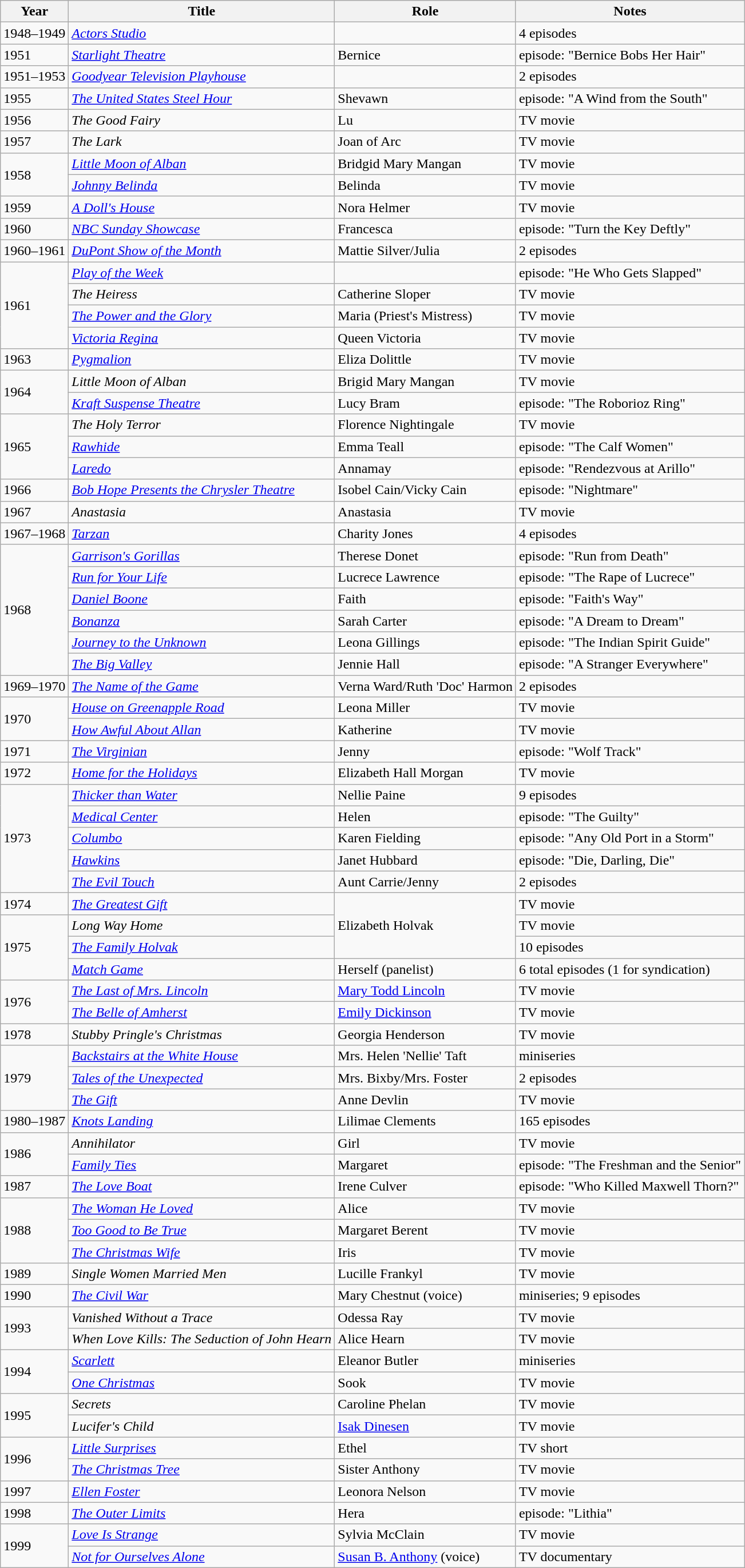<table class="wikitable sortable">
<tr>
<th>Year</th>
<th>Title</th>
<th>Role</th>
<th class="unsortable">Notes</th>
</tr>
<tr>
<td>1948–1949</td>
<td><em><a href='#'>Actors Studio</a></em></td>
<td></td>
<td>4 episodes</td>
</tr>
<tr>
<td>1951</td>
<td><em><a href='#'>Starlight Theatre</a></em></td>
<td>Bernice</td>
<td>episode: "Bernice Bobs Her Hair"</td>
</tr>
<tr>
<td>1951–1953</td>
<td><em><a href='#'>Goodyear Television Playhouse</a></em></td>
<td></td>
<td>2 episodes</td>
</tr>
<tr>
<td>1955</td>
<td><em><a href='#'>The United States Steel Hour</a></em></td>
<td>Shevawn</td>
<td>episode: "A Wind from the South"</td>
</tr>
<tr>
<td>1956</td>
<td><em>The Good Fairy</em></td>
<td>Lu</td>
<td>TV movie</td>
</tr>
<tr>
<td>1957</td>
<td><em>The Lark</em></td>
<td>Joan of Arc</td>
<td>TV movie</td>
</tr>
<tr>
<td rowspan="2">1958</td>
<td><em><a href='#'>Little Moon of Alban</a></em></td>
<td>Bridgid Mary Mangan</td>
<td>TV movie</td>
</tr>
<tr>
<td><em><a href='#'>Johnny Belinda</a></em></td>
<td>Belinda</td>
<td>TV movie</td>
</tr>
<tr>
<td>1959</td>
<td><em><a href='#'>A Doll's House</a></em></td>
<td>Nora Helmer</td>
<td>TV movie</td>
</tr>
<tr>
<td>1960</td>
<td><em><a href='#'>NBC Sunday Showcase</a></em></td>
<td>Francesca</td>
<td>episode: "Turn the Key Deftly"</td>
</tr>
<tr>
<td>1960–1961</td>
<td><em><a href='#'>DuPont Show of the Month</a></em></td>
<td>Mattie Silver/Julia</td>
<td>2 episodes</td>
</tr>
<tr>
<td rowspan="4">1961</td>
<td><em><a href='#'>Play of the Week</a></em></td>
<td></td>
<td>episode: "He Who Gets Slapped"</td>
</tr>
<tr>
<td><em>The Heiress</em></td>
<td>Catherine Sloper</td>
<td>TV movie</td>
</tr>
<tr>
<td><em><a href='#'>The Power and the Glory</a></em></td>
<td>Maria (Priest's Mistress)</td>
<td>TV movie</td>
</tr>
<tr>
<td><em><a href='#'>Victoria Regina</a></em></td>
<td>Queen Victoria</td>
<td>TV movie</td>
</tr>
<tr>
<td>1963</td>
<td><em><a href='#'>Pygmalion</a></em></td>
<td>Eliza Dolittle</td>
<td>TV movie</td>
</tr>
<tr>
<td rowspan="2">1964</td>
<td><em>Little Moon of Alban</em></td>
<td>Brigid Mary Mangan</td>
<td>TV movie</td>
</tr>
<tr>
<td><em><a href='#'>Kraft Suspense Theatre</a></em></td>
<td>Lucy Bram</td>
<td>episode: "The Roborioz Ring"</td>
</tr>
<tr>
<td rowspan="3">1965</td>
<td><em>The Holy Terror</em></td>
<td>Florence Nightingale</td>
<td>TV movie</td>
</tr>
<tr>
<td><em><a href='#'>Rawhide</a></em></td>
<td>Emma Teall</td>
<td>episode: "The Calf Women"</td>
</tr>
<tr>
<td><em><a href='#'>Laredo</a></em></td>
<td>Annamay</td>
<td>episode: "Rendezvous at Arillo"</td>
</tr>
<tr>
<td>1966</td>
<td><em><a href='#'>Bob Hope Presents the Chrysler Theatre</a></em></td>
<td>Isobel Cain/Vicky Cain</td>
<td>episode: "Nightmare"</td>
</tr>
<tr>
<td>1967</td>
<td><em>Anastasia</em></td>
<td>Anastasia</td>
<td>TV movie</td>
</tr>
<tr>
<td>1967–1968</td>
<td><em><a href='#'>Tarzan</a></em></td>
<td>Charity Jones</td>
<td>4 episodes</td>
</tr>
<tr>
<td rowspan="6">1968</td>
<td><em><a href='#'>Garrison's Gorillas</a></em></td>
<td>Therese Donet</td>
<td>episode: "Run from Death"</td>
</tr>
<tr>
<td><em><a href='#'>Run for Your Life</a></em></td>
<td>Lucrece Lawrence</td>
<td>episode: "The Rape of Lucrece"</td>
</tr>
<tr>
<td><em><a href='#'>Daniel Boone</a></em></td>
<td>Faith</td>
<td>episode: "Faith's Way"</td>
</tr>
<tr>
<td><em><a href='#'>Bonanza</a></em></td>
<td>Sarah Carter</td>
<td>episode: "A Dream to Dream"</td>
</tr>
<tr>
<td><em><a href='#'>Journey to the Unknown</a></em></td>
<td>Leona Gillings</td>
<td>episode: "The Indian Spirit Guide"</td>
</tr>
<tr>
<td><em><a href='#'>The Big Valley</a></em></td>
<td>Jennie Hall</td>
<td>episode: "A Stranger Everywhere"</td>
</tr>
<tr>
<td>1969–1970</td>
<td><em><a href='#'>The Name of the Game</a></em></td>
<td>Verna Ward/Ruth 'Doc' Harmon</td>
<td>2 episodes</td>
</tr>
<tr>
<td rowspan="2">1970</td>
<td><em><a href='#'>House on Greenapple Road</a></em></td>
<td>Leona Miller</td>
<td>TV movie</td>
</tr>
<tr>
<td><em><a href='#'>How Awful About Allan</a></em></td>
<td>Katherine</td>
<td>TV movie</td>
</tr>
<tr>
<td>1971</td>
<td><em><a href='#'>The Virginian</a></em></td>
<td>Jenny</td>
<td>episode: "Wolf Track"</td>
</tr>
<tr>
<td>1972</td>
<td><em><a href='#'>Home for the Holidays</a></em></td>
<td>Elizabeth Hall Morgan</td>
<td>TV movie</td>
</tr>
<tr>
<td rowspan="5">1973</td>
<td><em><a href='#'>Thicker than Water</a></em></td>
<td>Nellie Paine</td>
<td>9 episodes</td>
</tr>
<tr>
<td><em><a href='#'>Medical Center</a></em></td>
<td>Helen</td>
<td>episode: "The Guilty"</td>
</tr>
<tr>
<td><em><a href='#'>Columbo</a></em></td>
<td>Karen Fielding</td>
<td>episode: "Any Old Port in a Storm"</td>
</tr>
<tr>
<td><em><a href='#'>Hawkins</a></em></td>
<td>Janet Hubbard</td>
<td>episode: "Die, Darling, Die"</td>
</tr>
<tr>
<td><em><a href='#'>The Evil Touch</a></em></td>
<td>Aunt Carrie/Jenny</td>
<td>2 episodes</td>
</tr>
<tr>
<td>1974</td>
<td><em><a href='#'>The Greatest Gift</a></em></td>
<td rowspan="3">Elizabeth Holvak</td>
<td>TV movie</td>
</tr>
<tr>
<td rowspan="3">1975</td>
<td><em>Long Way Home</em></td>
<td>TV movie</td>
</tr>
<tr>
<td><em><a href='#'>The Family Holvak</a></em></td>
<td>10 episodes</td>
</tr>
<tr>
<td><em><a href='#'>Match Game</a></em></td>
<td>Herself (panelist)</td>
<td>6 total episodes (1 for syndication)</td>
</tr>
<tr>
<td rowspan="2">1976</td>
<td><em><a href='#'>The Last of Mrs. Lincoln</a></em></td>
<td><a href='#'>Mary Todd Lincoln</a></td>
<td>TV movie</td>
</tr>
<tr>
<td><em><a href='#'>The Belle of Amherst</a></em></td>
<td><a href='#'>Emily Dickinson</a></td>
<td>TV movie</td>
</tr>
<tr>
<td>1978</td>
<td><em>Stubby Pringle's Christmas</em></td>
<td>Georgia Henderson</td>
<td>TV movie</td>
</tr>
<tr>
<td rowspan="3">1979</td>
<td><em><a href='#'>Backstairs at the White House</a></em></td>
<td>Mrs. Helen 'Nellie' Taft</td>
<td>miniseries</td>
</tr>
<tr>
<td><em><a href='#'>Tales of the Unexpected</a></em></td>
<td>Mrs. Bixby/Mrs. Foster</td>
<td>2 episodes</td>
</tr>
<tr>
<td><em><a href='#'>The Gift</a></em></td>
<td>Anne Devlin</td>
<td>TV movie</td>
</tr>
<tr>
<td>1980–1987</td>
<td><em><a href='#'>Knots Landing</a></em></td>
<td>Lilimae Clements</td>
<td>165 episodes</td>
</tr>
<tr>
<td rowspan="2">1986</td>
<td><em>Annihilator</em></td>
<td>Girl</td>
<td>TV movie</td>
</tr>
<tr>
<td><em><a href='#'>Family Ties</a></em></td>
<td>Margaret</td>
<td>episode: "The Freshman and the Senior"</td>
</tr>
<tr>
<td>1987</td>
<td><em><a href='#'>The Love Boat</a></em></td>
<td>Irene Culver</td>
<td>episode: "Who Killed Maxwell Thorn?"</td>
</tr>
<tr>
<td rowspan="3">1988</td>
<td><em><a href='#'>The Woman He Loved</a></em></td>
<td>Alice</td>
<td>TV movie</td>
</tr>
<tr>
<td><em><a href='#'>Too Good to Be True</a></em></td>
<td>Margaret Berent</td>
<td>TV movie</td>
</tr>
<tr>
<td><em><a href='#'>The Christmas Wife</a></em></td>
<td>Iris</td>
<td>TV movie</td>
</tr>
<tr>
<td>1989</td>
<td><em>Single Women Married Men</em></td>
<td>Lucille Frankyl</td>
<td>TV movie</td>
</tr>
<tr>
<td>1990</td>
<td><em><a href='#'>The Civil War</a></em></td>
<td>Mary Chestnut (voice)</td>
<td>miniseries; 9 episodes</td>
</tr>
<tr>
<td rowspan="2">1993</td>
<td><em>Vanished Without a Trace</em></td>
<td>Odessa Ray</td>
<td>TV movie</td>
</tr>
<tr>
<td><em>When Love Kills: The Seduction of John Hearn</em></td>
<td>Alice Hearn</td>
<td>TV movie</td>
</tr>
<tr>
<td rowspan="2">1994</td>
<td><em><a href='#'>Scarlett</a></em></td>
<td>Eleanor Butler</td>
<td>miniseries</td>
</tr>
<tr>
<td><em><a href='#'>One Christmas</a></em></td>
<td>Sook</td>
<td>TV movie</td>
</tr>
<tr>
<td rowspan="2">1995</td>
<td><em>Secrets</em></td>
<td>Caroline Phelan</td>
<td>TV movie</td>
</tr>
<tr>
<td><em>Lucifer's Child</em></td>
<td><a href='#'>Isak Dinesen</a></td>
<td>TV movie</td>
</tr>
<tr>
<td rowspan="2">1996</td>
<td><em><a href='#'>Little Surprises</a></em></td>
<td>Ethel</td>
<td>TV short</td>
</tr>
<tr>
<td><em><a href='#'>The Christmas Tree</a></em></td>
<td>Sister Anthony</td>
<td>TV movie</td>
</tr>
<tr>
<td>1997</td>
<td><em><a href='#'>Ellen Foster</a></em></td>
<td>Leonora Nelson</td>
<td>TV movie</td>
</tr>
<tr>
<td>1998</td>
<td><em><a href='#'>The Outer Limits</a></em></td>
<td>Hera</td>
<td>episode: "Lithia"</td>
</tr>
<tr>
<td rowspan="2">1999</td>
<td><em><a href='#'>Love Is Strange</a></em></td>
<td>Sylvia McClain</td>
<td>TV movie</td>
</tr>
<tr>
<td><em><a href='#'>Not for Ourselves Alone</a></em></td>
<td><a href='#'>Susan B. Anthony</a> (voice)</td>
<td>TV documentary</td>
</tr>
</table>
